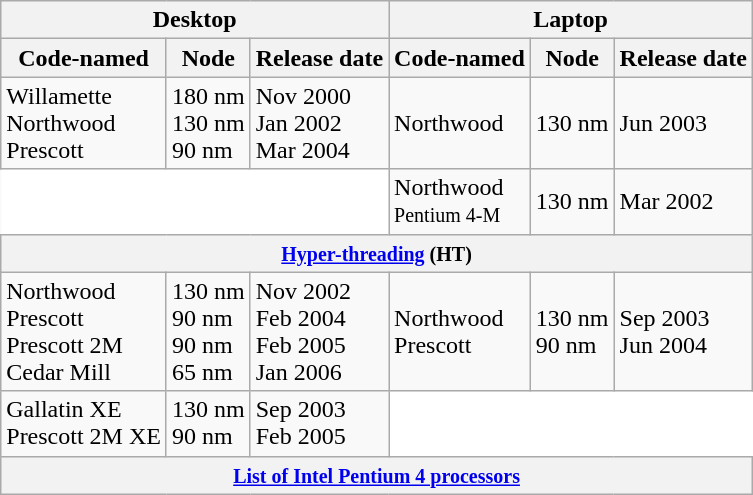<table class="wikitable floatright" style="margin-left: 1.5em; margin-right: 0; border-width:0;">
<tr>
<th colspan="3">Desktop</th>
<th colspan="3">Laptop</th>
</tr>
<tr>
<th>Code-named</th>
<th>Node</th>
<th>Release date</th>
<th>Code-named</th>
<th>Node</th>
<th>Release date</th>
</tr>
<tr>
<td>Willamette<br>Northwood<br>Prescott</td>
<td>180 nm<br>130 nm<br>90 nm</td>
<td>Nov 2000<br>Jan 2002<br>Mar 2004</td>
<td>Northwood</td>
<td>130 nm</td>
<td>Jun 2003</td>
</tr>
<tr>
<th colspan="3" style="background:#FFFFFF; border-width:0;"></th>
<td>Northwood<br><small>Pentium 4-M</small></td>
<td>130 nm</td>
<td>Mar 2002</td>
</tr>
<tr>
<th colspan="6"><small><a href='#'>Hyper-threading</a> (HT)</small></th>
</tr>
<tr>
<td>Northwood<br>Prescott<br>Prescott 2M<br>Cedar Mill</td>
<td>130 nm<br>90 nm<br>90 nm<br>65 nm</td>
<td>Nov 2002<br>Feb 2004<br>Feb 2005<br>Jan 2006</td>
<td>Northwood<br>Prescott</td>
<td>130 nm<br>90 nm</td>
<td>Sep 2003<br>Jun 2004</td>
</tr>
<tr>
<td>Gallatin XE<br>Prescott 2M XE</td>
<td>130 nm<br>90 nm</td>
<td>Sep 2003<br>Feb 2005</td>
<td colspan="3" style="background:#FFFFFF; border-width:0;"></td>
</tr>
<tr>
<th colspan="6"><small><a href='#'>List of Intel Pentium 4 processors</a></small></th>
</tr>
</table>
